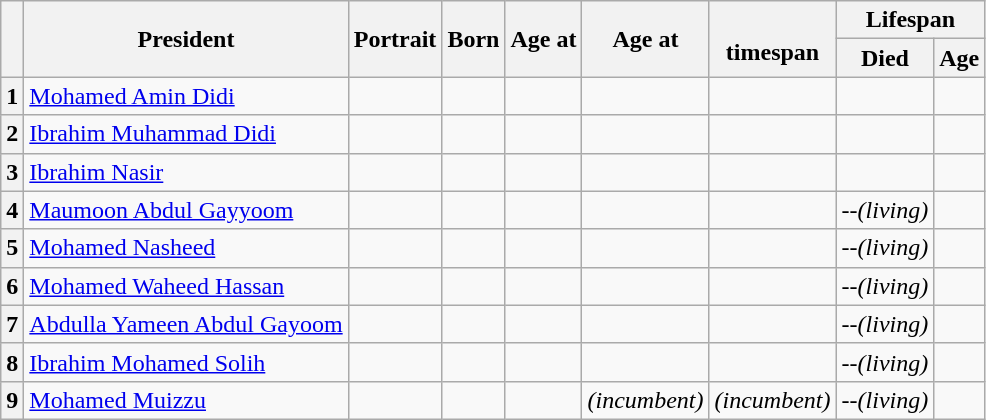<table class="sortable wikitable sticky-header-multi col1right">
<tr>
<th rowspan=2></th>
<th rowspan=2>President</th>
<th rowspan=2>Portrait</th>
<th rowspan=2>Born</th>
<th rowspan=2>Age at<br></th>
<th rowspan=2>Age at<br></th>
<th rowspan=2><br>timespan</th>
<th colspan=2>Lifespan</th>
</tr>
<tr>
<th>Died</th>
<th>Age</th>
</tr>
<tr>
<th>1</th>
<td><a href='#'>Mohamed Amin Didi</a></td>
<td></td>
<td></td>
<td><br></td>
<td><br></td>
<td></td>
<td></td>
<td></td>
</tr>
<tr>
<th>2</th>
<td><a href='#'>Ibrahim Muhammad Didi</a></td>
<td></td>
<td></td>
<td><br> </td>
<td><br></td>
<td></td>
<td></td>
<td></td>
</tr>
<tr>
<th>3</th>
<td><a href='#'>Ibrahim Nasir</a></td>
<td></td>
<td></td>
<td><br></td>
<td><br></td>
<td></td>
<td></td>
<td></td>
</tr>
<tr>
<th>4</th>
<td><a href='#'>Maumoon Abdul Gayyoom</a></td>
<td></td>
<td></td>
<td><br></td>
<td><br></td>
<td><em></em></td>
<td><span>--</span><em>(living)</em></td>
<td><em></em></td>
</tr>
<tr>
<th>5</th>
<td><a href='#'>Mohamed Nasheed</a></td>
<td></td>
<td></td>
<td><br></td>
<td><br></td>
<td><em></em></td>
<td><span>--</span><em>(living)</em></td>
<td><em></em></td>
</tr>
<tr>
<th>6</th>
<td><a href='#'>Mohamed Waheed Hassan</a></td>
<td></td>
<td></td>
<td><br></td>
<td><br></td>
<td><em></em></td>
<td><span>--</span><em>(living)</em></td>
<td><em></em></td>
</tr>
<tr>
<th>7</th>
<td><a href='#'>Abdulla Yameen Abdul Gayoom</a></td>
<td></td>
<td></td>
<td><br></td>
<td><br></td>
<td><em></em></td>
<td><span>--</span><em>(living)</em></td>
<td><em></em></td>
</tr>
<tr>
<th>8</th>
<td><a href='#'>Ibrahim Mohamed Solih</a></td>
<td></td>
<td></td>
<td><br></td>
<td><br></td>
<td><em></em></td>
<td><span>--</span><em>(living)</em></td>
<td><em></em></td>
</tr>
<tr>
<th>9</th>
<td><a href='#'>Mohamed Muizzu</a></td>
<td></td>
<td></td>
<td><br></td>
<td><span></span><em>(incumbent)</em></td>
<td><em>(incumbent)</em></td>
<td><span>--</span><em>(living)</em></td>
<td><em></em></td>
</tr>
</table>
